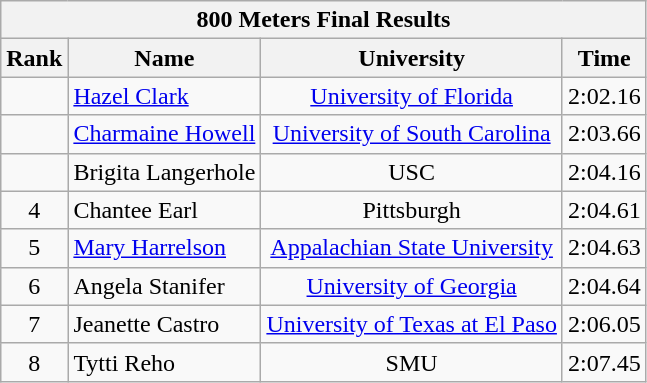<table class="wikitable sortable" style="text-align:center">
<tr>
<th colspan="4">800 Meters Final Results</th>
</tr>
<tr>
<th>Rank</th>
<th>Name</th>
<th>University</th>
<th>Time</th>
</tr>
<tr>
<td></td>
<td align=left><a href='#'>Hazel Clark</a></td>
<td><a href='#'>University of Florida</a></td>
<td>2:02.16</td>
</tr>
<tr>
<td></td>
<td align=left><a href='#'>Charmaine Howell</a></td>
<td><a href='#'>University of South Carolina</a></td>
<td>2:03.66</td>
</tr>
<tr>
<td></td>
<td align=left>Brigita Langerhole</td>
<td>USC</td>
<td>2:04.16</td>
</tr>
<tr>
<td>4</td>
<td align=left>Chantee Earl</td>
<td>Pittsburgh</td>
<td>2:04.61</td>
</tr>
<tr>
<td>5</td>
<td align=left><a href='#'>Mary Harrelson</a></td>
<td><a href='#'>Appalachian State University</a></td>
<td>2:04.63</td>
</tr>
<tr>
<td>6</td>
<td align=left>Angela Stanifer</td>
<td><a href='#'>University of Georgia</a></td>
<td>2:04.64</td>
</tr>
<tr>
<td>7</td>
<td align=left>Jeanette Castro</td>
<td><a href='#'>University of Texas at El Paso</a></td>
<td>2:06.05</td>
</tr>
<tr>
<td>8</td>
<td align=left>Tytti Reho</td>
<td>SMU</td>
<td>2:07.45</td>
</tr>
</table>
